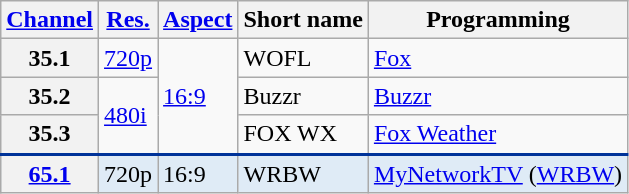<table class="wikitable">
<tr>
<th scope = "col"><a href='#'>Channel</a></th>
<th scope = "col"><a href='#'>Res.</a></th>
<th scope = "col"><a href='#'>Aspect</a></th>
<th scope = "col">Short name</th>
<th scope = "col">Programming</th>
</tr>
<tr>
<th scope = "row">35.1</th>
<td><a href='#'>720p</a></td>
<td rowspan=3><a href='#'>16:9</a></td>
<td>WOFL</td>
<td><a href='#'>Fox</a></td>
</tr>
<tr>
<th scope = "row">35.2</th>
<td rowspan=2><a href='#'>480i</a></td>
<td>Buzzr</td>
<td><a href='#'>Buzzr</a></td>
</tr>
<tr>
<th scope = "row">35.3</th>
<td>FOX WX</td>
<td><a href='#'>Fox Weather</a></td>
</tr>
<tr style="background-color:#DFEBF6; border-top: 2px solid #003399;">
<th scope = "row"><a href='#'>65.1</a></th>
<td>720p</td>
<td>16:9</td>
<td>WRBW</td>
<td><a href='#'>MyNetworkTV</a> (<a href='#'>WRBW</a>)</td>
</tr>
</table>
